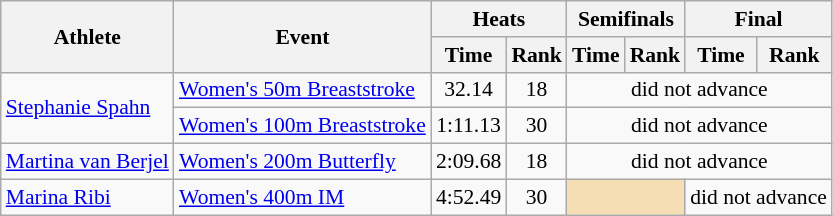<table class=wikitable style="font-size:90%">
<tr>
<th rowspan="2">Athlete</th>
<th rowspan="2">Event</th>
<th colspan="2">Heats</th>
<th colspan="2">Semifinals</th>
<th colspan="2">Final</th>
</tr>
<tr>
<th>Time</th>
<th>Rank</th>
<th>Time</th>
<th>Rank</th>
<th>Time</th>
<th>Rank</th>
</tr>
<tr>
<td rowspan="2"><a href='#'>Stephanie Spahn</a></td>
<td><a href='#'>Women's 50m Breaststroke</a></td>
<td align=center>32.14</td>
<td align=center>18</td>
<td align=center colspan=4>did not advance</td>
</tr>
<tr>
<td><a href='#'>Women's 100m Breaststroke</a></td>
<td align=center>1:11.13</td>
<td align=center>30</td>
<td align=center colspan=4>did not advance</td>
</tr>
<tr>
<td rowspan="1"><a href='#'>Martina van Berjel</a></td>
<td><a href='#'>Women's 200m Butterfly</a></td>
<td align=center>2:09.68</td>
<td align=center>18</td>
<td align=center colspan=4>did not advance</td>
</tr>
<tr>
<td rowspan="1"><a href='#'>Marina Ribi</a></td>
<td><a href='#'>Women's 400m IM</a></td>
<td align=center>4:52.49</td>
<td align=center>30</td>
<td colspan= 2 bgcolor="wheat"></td>
<td align=center colspan=2>did not advance</td>
</tr>
</table>
